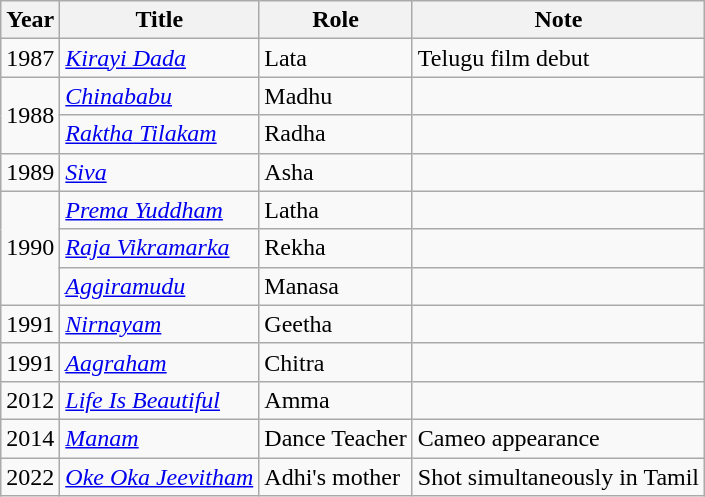<table class="wikitable sortable">
<tr>
<th>Year</th>
<th>Title</th>
<th>Role</th>
<th>Note</th>
</tr>
<tr>
<td>1987</td>
<td><em><a href='#'>Kirayi Dada</a></em></td>
<td>Lata</td>
<td>Telugu film debut</td>
</tr>
<tr>
<td rowspan=2>1988</td>
<td><em><a href='#'>Chinababu</a></em></td>
<td>Madhu</td>
<td></td>
</tr>
<tr>
<td><em><a href='#'>Raktha Tilakam</a></em></td>
<td>Radha</td>
<td></td>
</tr>
<tr>
<td rowspan=1>1989</td>
<td><em><a href='#'>Siva</a></em></td>
<td>Asha</td>
<td></td>
</tr>
<tr>
<td rowspan=3>1990</td>
<td><em><a href='#'>Prema Yuddham</a></em></td>
<td>Latha</td>
<td></td>
</tr>
<tr>
<td><em><a href='#'>Raja Vikramarka</a></em></td>
<td>Rekha</td>
<td></td>
</tr>
<tr>
<td><em><a href='#'>Aggiramudu</a></em></td>
<td>Manasa</td>
<td></td>
</tr>
<tr>
<td rowspan=1>1991</td>
<td><em><a href='#'>Nirnayam</a></em></td>
<td>Geetha</td>
<td></td>
</tr>
<tr>
<td rowspan=>1991</td>
<td><em><a href='#'>Aagraham</a></em></td>
<td>Chitra</td>
<td></td>
</tr>
<tr>
<td rowspan=1>2012</td>
<td><em><a href='#'>Life Is Beautiful</a></em></td>
<td>Amma</td>
<td></td>
</tr>
<tr>
<td rowspan=1>2014</td>
<td><em><a href='#'>Manam</a></em></td>
<td>Dance Teacher</td>
<td>Cameo appearance</td>
</tr>
<tr>
<td>2022</td>
<td><em><a href='#'>Oke Oka Jeevitham</a></em></td>
<td>Adhi's mother</td>
<td>Shot simultaneously in Tamil</td>
</tr>
</table>
